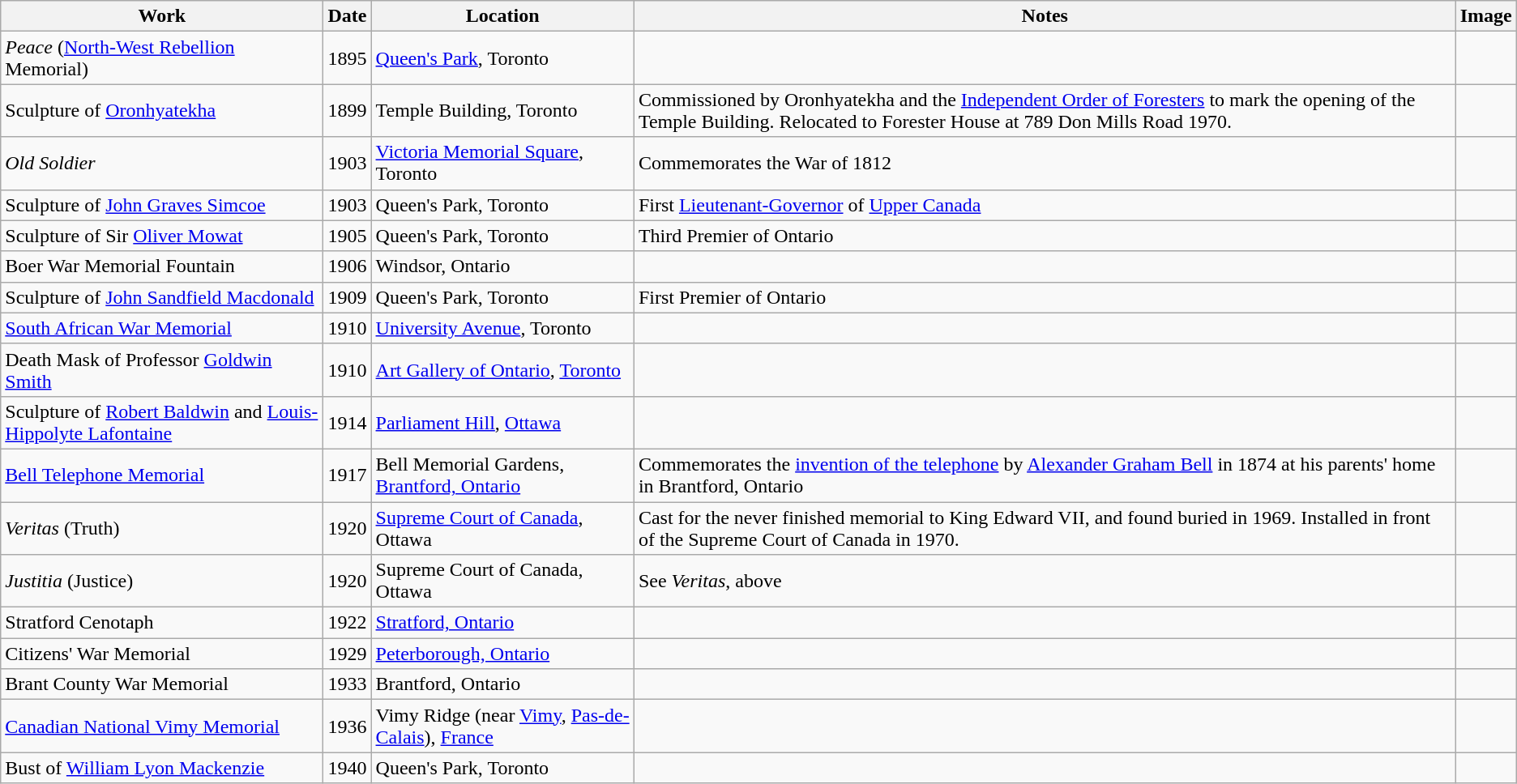<table class="wikitable">
<tr>
<th>Work</th>
<th>Date</th>
<th>Location</th>
<th>Notes</th>
<th>Image</th>
</tr>
<tr>
<td><em>Peace</em> (<a href='#'>North-West Rebellion</a> Memorial)</td>
<td>1895</td>
<td><a href='#'>Queen's Park</a>, Toronto</td>
<td></td>
<td></td>
</tr>
<tr>
<td>Sculpture of <a href='#'>Oronhyatekha</a></td>
<td>1899</td>
<td>Temple Building, Toronto</td>
<td>Commissioned by Oronhyatekha and the <a href='#'>Independent Order of Foresters</a> to mark the opening of the Temple Building. Relocated to Forester House at 789 Don Mills Road 1970.</td>
<td></td>
</tr>
<tr>
<td><em>Old Soldier</em></td>
<td>1903</td>
<td><a href='#'>Victoria Memorial Square</a>, Toronto</td>
<td>Commemorates the War of 1812</td>
<td></td>
</tr>
<tr>
<td>Sculpture of <a href='#'>John Graves Simcoe</a></td>
<td>1903</td>
<td>Queen's Park, Toronto</td>
<td>First <a href='#'>Lieutenant-Governor</a> of <a href='#'>Upper Canada</a></td>
<td></td>
</tr>
<tr>
<td>Sculpture of Sir <a href='#'>Oliver Mowat</a></td>
<td>1905</td>
<td>Queen's Park, Toronto</td>
<td>Third Premier of Ontario</td>
<td></td>
</tr>
<tr>
<td>Boer War Memorial Fountain</td>
<td>1906</td>
<td>Windsor, Ontario</td>
<td></td>
<td></td>
</tr>
<tr>
<td>Sculpture of <a href='#'>John Sandfield Macdonald</a></td>
<td>1909</td>
<td>Queen's Park, Toronto</td>
<td>First Premier of Ontario</td>
<td></td>
</tr>
<tr>
<td><a href='#'>South African War Memorial</a></td>
<td>1910</td>
<td><a href='#'>University Avenue</a>, Toronto</td>
<td></td>
<td></td>
</tr>
<tr>
<td>Death Mask of Professor <a href='#'>Goldwin Smith</a></td>
<td>1910</td>
<td><a href='#'>Art Gallery of Ontario</a>, <a href='#'>Toronto</a></td>
<td></td>
<td></td>
</tr>
<tr>
<td>Sculpture of <a href='#'>Robert Baldwin</a> and <a href='#'>Louis-Hippolyte Lafontaine</a></td>
<td>1914</td>
<td><a href='#'>Parliament Hill</a>, <a href='#'>Ottawa</a></td>
<td></td>
<td></td>
</tr>
<tr>
<td><a href='#'>Bell Telephone Memorial</a></td>
<td>1917</td>
<td>Bell Memorial Gardens, <a href='#'>Brantford, Ontario</a></td>
<td>Commemorates the <a href='#'>invention of the telephone</a> by <a href='#'>Alexander Graham Bell</a> in 1874 at his parents' home in Brantford, Ontario</td>
<td></td>
</tr>
<tr>
<td><em>Veritas</em> (Truth)</td>
<td>1920</td>
<td><a href='#'>Supreme Court of Canada</a>, Ottawa</td>
<td>Cast for the never finished memorial to King Edward VII, and found buried in 1969. Installed in front of the Supreme Court of Canada in 1970.</td>
<td></td>
</tr>
<tr>
<td><em>Justitia</em> (Justice)</td>
<td>1920</td>
<td>Supreme Court of Canada, Ottawa</td>
<td>See <em>Veritas</em>, above</td>
<td></td>
</tr>
<tr>
<td>Stratford Cenotaph</td>
<td>1922</td>
<td><a href='#'>Stratford, Ontario</a></td>
<td></td>
<td></td>
</tr>
<tr>
<td>Citizens' War Memorial</td>
<td>1929</td>
<td><a href='#'>Peterborough, Ontario</a></td>
<td></td>
<td></td>
</tr>
<tr>
<td>Brant County War Memorial</td>
<td>1933</td>
<td>Brantford, Ontario</td>
<td></td>
<td></td>
</tr>
<tr>
<td><a href='#'>Canadian National Vimy Memorial</a></td>
<td>1936</td>
<td>Vimy Ridge (near <a href='#'>Vimy</a>, <a href='#'>Pas-de-Calais</a>), <a href='#'>France</a></td>
<td></td>
<td></td>
</tr>
<tr>
<td>Bust of <a href='#'>William Lyon Mackenzie</a></td>
<td>1940</td>
<td>Queen's Park, Toronto</td>
<td></td>
<td></td>
</tr>
</table>
